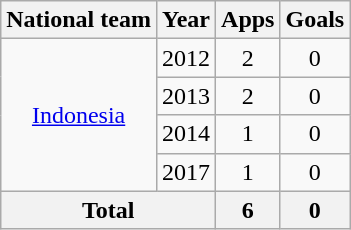<table class=wikitable style=text-align:center>
<tr>
<th>National team</th>
<th>Year</th>
<th>Apps</th>
<th>Goals</th>
</tr>
<tr>
<td rowspan="4"><a href='#'>Indonesia</a></td>
<td>2012</td>
<td>2</td>
<td>0</td>
</tr>
<tr>
<td>2013</td>
<td>2</td>
<td>0</td>
</tr>
<tr>
<td>2014</td>
<td>1</td>
<td>0</td>
</tr>
<tr>
<td>2017</td>
<td>1</td>
<td>0</td>
</tr>
<tr>
<th colspan=2>Total</th>
<th>6</th>
<th>0</th>
</tr>
</table>
